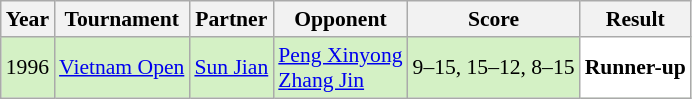<table class="sortable wikitable" style="font-size: 90%;">
<tr>
<th>Year</th>
<th>Tournament</th>
<th>Partner</th>
<th>Opponent</th>
<th>Score</th>
<th>Result</th>
</tr>
<tr style="background:#D4F1C5">
<td align="center">1996</td>
<td align="left"><a href='#'>Vietnam Open</a></td>
<td align="left"> <a href='#'>Sun Jian</a></td>
<td align="left"> <a href='#'>Peng Xinyong</a><br> <a href='#'>Zhang Jin</a></td>
<td align="left">9–15, 15–12, 8–15</td>
<td style="text-align:left; background:white"> <strong>Runner-up</strong></td>
</tr>
</table>
